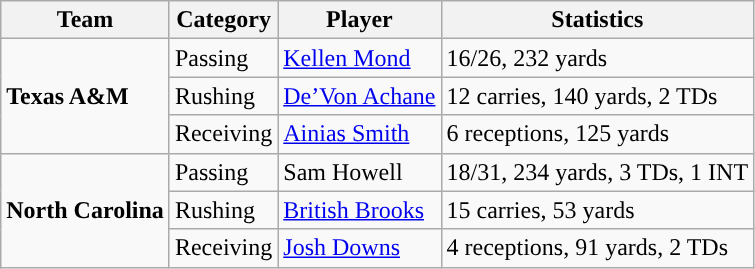<table class="wikitable" style="float: left;">
<tr>
<th>Team</th>
<th>Category</th>
<th>Player</th>
<th>Statistics</th>
</tr>
<tr>
<td rowspan=3><strong>Texas A&M</strong></td>
<td>Passing</td>
<td><a href='#'>Kellen Mond</a></td>
<td>16/26, 232 yards</td>
</tr>
<tr>
<td>Rushing</td>
<td><a href='#'>De’Von Achane</a></td>
<td>12 carries, 140 yards, 2 TDs</td>
</tr>
<tr>
<td>Receiving</td>
<td><a href='#'>Ainias Smith</a></td>
<td>6 receptions, 125 yards</td>
</tr>
<tr>
<td rowspan=3><strong>North Carolina</strong></td>
<td>Passing</td>
<td>Sam Howell</td>
<td>18/31, 234 yards, 3 TDs, 1 INT</td>
</tr>
<tr>
<td>Rushing</td>
<td><a href='#'>British Brooks</a></td>
<td>15 carries, 53 yards</td>
</tr>
<tr>
<td>Receiving</td>
<td><a href='#'>Josh Downs</a></td>
<td>4 receptions, 91 yards, 2 TDs</td>
</tr>
</table>
